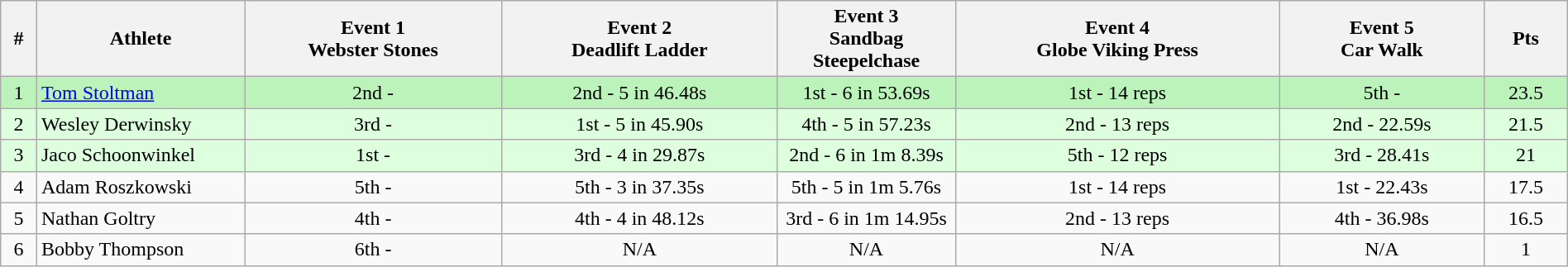<table class="wikitable sortable" style="text-align:center;width: 100%;">
<tr>
<th>#</th>
<th style=width:10em>Athlete</th>
<th style=width:12.5em>Event 1<br>Webster Stones</th>
<th>Event 2<br>Deadlift Ladder</th>
<th style=width:8.5em>Event 3<br>Sandbag Steepelchase</th>
<th>Event 4<br>Globe Viking Press</th>
<th>Event 5<br>Car Walk</th>
<th>Pts</th>
</tr>
<tr bgcolor=bbf3bb>
<td align="center">1</td>
<td align=left> <a href='#'>Tom Stoltman</a></td>
<td>2nd - </td>
<td>2nd - 5 in 46.48s</td>
<td>1st - 6 in 53.69s</td>
<td>1st - 14 reps</td>
<td>5th - </td>
<td align="center">23.5</td>
</tr>
<tr bgcolor=ddffdd>
<td align="center">2</td>
<td align=left> Wesley Derwinsky</td>
<td>3rd - </td>
<td>1st - 5 in 45.90s</td>
<td>4th - 5 in 57.23s</td>
<td>2nd - 13 reps</td>
<td>2nd - 22.59s</td>
<td align="center">21.5</td>
</tr>
<tr bgcolor=ddffdd>
<td align="center">3</td>
<td align=left> Jaco Schoonwinkel</td>
<td>1st - </td>
<td>3rd - 4 in 29.87s</td>
<td>2nd - 6 in 1m 8.39s</td>
<td>5th - 12 reps</td>
<td>3rd - 28.41s</td>
<td align="center">21</td>
</tr>
<tr>
<td align="center">4</td>
<td align=left> Adam Roszkowski</td>
<td>5th - </td>
<td>5th - 3 in 37.35s</td>
<td>5th - 5 in 1m 5.76s</td>
<td>1st - 14 reps</td>
<td>1st - 22.43s</td>
<td align="center">17.5</td>
</tr>
<tr>
<td align="center">5</td>
<td align=left> Nathan Goltry</td>
<td>4th - </td>
<td>4th - 4 in 48.12s</td>
<td>3rd - 6 in 1m 14.95s</td>
<td>2nd - 13 reps</td>
<td>4th - 36.98s</td>
<td align="center">16.5</td>
</tr>
<tr>
<td>6</td>
<td align=left> Bobby Thompson</td>
<td>6th - </td>
<td>N/A</td>
<td>N/A</td>
<td>N/A</td>
<td>N/A</td>
<td>1</td>
</tr>
</table>
